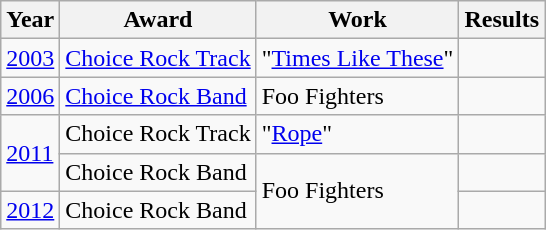<table class="wikitable">
<tr>
<th>Year</th>
<th>Award</th>
<th>Work</th>
<th>Results</th>
</tr>
<tr>
<td rowspan="1"><a href='#'>2003</a></td>
<td><a href='#'>Choice Rock Track</a></td>
<td>"<a href='#'>Times Like These</a>"</td>
<td></td>
</tr>
<tr>
<td rowspan="1"><a href='#'>2006</a></td>
<td><a href='#'>Choice Rock Band</a></td>
<td>Foo Fighters</td>
<td></td>
</tr>
<tr>
<td rowspan="2"><a href='#'>2011</a></td>
<td>Choice Rock Track</td>
<td>"<a href='#'>Rope</a>"</td>
<td></td>
</tr>
<tr>
<td>Choice Rock Band</td>
<td rowspan="2">Foo Fighters</td>
<td></td>
</tr>
<tr>
<td rowspan="1"><a href='#'>2012</a></td>
<td>Choice Rock Band</td>
<td></td>
</tr>
</table>
